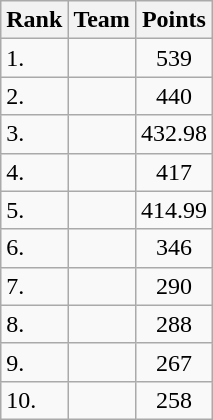<table class="wikitable sortable">
<tr>
<th>Rank</th>
<th>Team</th>
<th>Points</th>
</tr>
<tr>
<td>1.</td>
<td></td>
<td align=center>539</td>
</tr>
<tr>
<td>2.</td>
<td></td>
<td align=center>440</td>
</tr>
<tr>
<td>3.</td>
<td></td>
<td align=center>432.98</td>
</tr>
<tr>
<td>4.</td>
<td></td>
<td align=center>417</td>
</tr>
<tr>
<td>5.</td>
<td></td>
<td align=center>414.99</td>
</tr>
<tr>
<td>6.</td>
<td></td>
<td align=center>346</td>
</tr>
<tr>
<td>7.</td>
<td></td>
<td align=center>290</td>
</tr>
<tr>
<td>8.</td>
<td></td>
<td align=center>288</td>
</tr>
<tr>
<td>9.</td>
<td></td>
<td align=center>267</td>
</tr>
<tr>
<td>10.</td>
<td></td>
<td align=center>258</td>
</tr>
</table>
